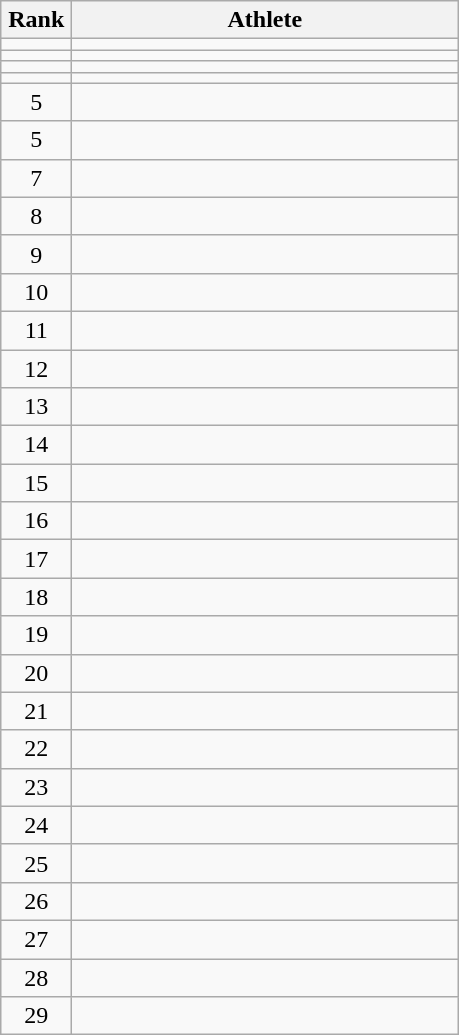<table class="wikitable" style="text-align: center;">
<tr>
<th width=40>Rank</th>
<th width=250>Athlete</th>
</tr>
<tr>
<td></td>
<td align="left"></td>
</tr>
<tr>
<td></td>
<td align="left"></td>
</tr>
<tr>
<td></td>
<td align="left"></td>
</tr>
<tr>
<td></td>
<td align="left"></td>
</tr>
<tr>
<td>5</td>
<td align="left"></td>
</tr>
<tr>
<td>5</td>
<td align="left"></td>
</tr>
<tr>
<td>7</td>
<td align="left"></td>
</tr>
<tr>
<td>8</td>
<td align="left"></td>
</tr>
<tr>
<td>9</td>
<td align="left"></td>
</tr>
<tr>
<td>10</td>
<td align="left"></td>
</tr>
<tr>
<td>11</td>
<td align="left"></td>
</tr>
<tr>
<td>12</td>
<td align="left"></td>
</tr>
<tr>
<td>13</td>
<td align="left"></td>
</tr>
<tr>
<td>14</td>
<td align="left"></td>
</tr>
<tr>
<td>15</td>
<td align="left"></td>
</tr>
<tr>
<td>16</td>
<td align="left"></td>
</tr>
<tr>
<td>17</td>
<td align="left"></td>
</tr>
<tr>
<td>18</td>
<td align="left"></td>
</tr>
<tr>
<td>19</td>
<td align="left"></td>
</tr>
<tr>
<td>20</td>
<td align="left"></td>
</tr>
<tr>
<td>21</td>
<td align="left"></td>
</tr>
<tr>
<td>22</td>
<td align="left"></td>
</tr>
<tr>
<td>23</td>
<td align="left"></td>
</tr>
<tr>
<td>24</td>
<td align="left"></td>
</tr>
<tr>
<td>25</td>
<td align="left"></td>
</tr>
<tr>
<td>26</td>
<td align="left"></td>
</tr>
<tr>
<td>27</td>
<td align="left"></td>
</tr>
<tr>
<td>28</td>
<td align="left"></td>
</tr>
<tr>
<td>29</td>
<td align="left"></td>
</tr>
</table>
